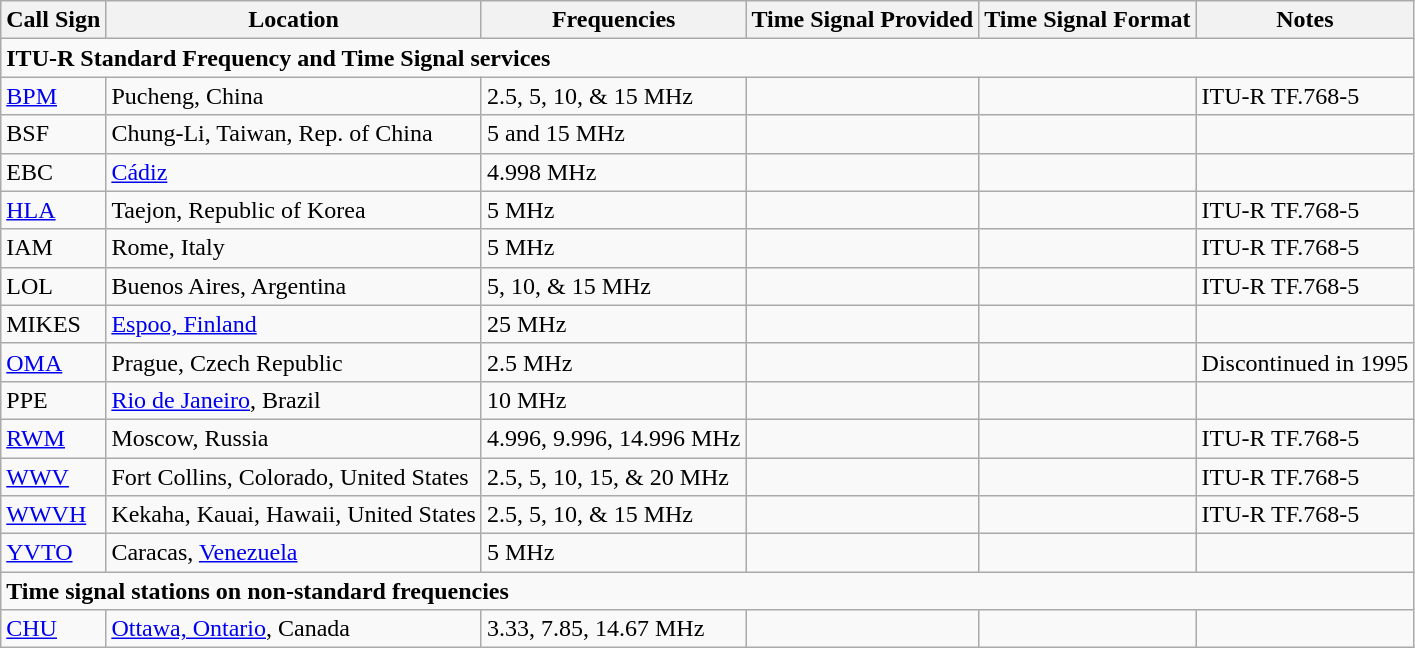<table class="wikitable">
<tr>
<th>Call Sign</th>
<th>Location</th>
<th>Frequencies</th>
<th>Time Signal Provided</th>
<th>Time Signal Format</th>
<th>Notes</th>
</tr>
<tr>
<td colspan="6"><strong>ITU-R Standard Frequency and Time Signal services</strong></td>
</tr>
<tr>
<td><a href='#'>BPM</a></td>
<td>Pucheng, China</td>
<td>2.5, 5, 10, & 15 MHz</td>
<td></td>
<td></td>
<td>ITU-R TF.768-5</td>
</tr>
<tr>
<td>BSF</td>
<td>Chung-Li, Taiwan, Rep. of China</td>
<td>5 and 15 MHz</td>
<td></td>
<td></td>
<td></td>
</tr>
<tr>
<td>EBC</td>
<td><a href='#'>Cádiz</a></td>
<td>4.998 MHz</td>
<td></td>
<td></td>
<td></td>
</tr>
<tr>
<td><a href='#'>HLA</a></td>
<td>Taejon, Republic of Korea</td>
<td>5 MHz</td>
<td></td>
<td></td>
<td>ITU-R TF.768-5</td>
</tr>
<tr>
<td>IAM</td>
<td>Rome, Italy</td>
<td>5 MHz</td>
<td></td>
<td></td>
<td>ITU-R TF.768-5</td>
</tr>
<tr>
<td>LOL</td>
<td>Buenos Aires, Argentina</td>
<td>5, 10, & 15 MHz</td>
<td></td>
<td></td>
<td>ITU-R TF.768-5</td>
</tr>
<tr>
<td>MIKES</td>
<td><a href='#'>Espoo, Finland</a></td>
<td>25 MHz</td>
<td></td>
<td></td>
<td></td>
</tr>
<tr>
<td><a href='#'>OMA</a></td>
<td>Prague, Czech Republic</td>
<td>2.5 MHz</td>
<td></td>
<td></td>
<td>Discontinued in 1995</td>
</tr>
<tr>
<td>PPE</td>
<td><a href='#'>Rio de Janeiro</a>, Brazil</td>
<td>10 MHz</td>
<td></td>
<td></td>
<td></td>
</tr>
<tr>
<td><a href='#'>RWM</a></td>
<td>Moscow, Russia</td>
<td>4.996, 9.996, 14.996 MHz</td>
<td></td>
<td></td>
<td>ITU-R TF.768-5</td>
</tr>
<tr>
<td><a href='#'>WWV</a></td>
<td>Fort Collins, Colorado, United States</td>
<td>2.5, 5, 10, 15, & 20 MHz</td>
<td></td>
<td></td>
<td>ITU-R TF.768-5</td>
</tr>
<tr>
<td><a href='#'>WWVH</a></td>
<td>Kekaha, Kauai, Hawaii, United States</td>
<td>2.5, 5, 10, & 15 MHz</td>
<td></td>
<td></td>
<td>ITU-R TF.768-5</td>
</tr>
<tr>
<td><a href='#'>YVTO</a></td>
<td>Caracas, <a href='#'>Venezuela</a></td>
<td>5 MHz</td>
<td></td>
<td></td>
<td></td>
</tr>
<tr>
<td colspan="6"><strong>Time signal stations on non-standard frequencies</strong></td>
</tr>
<tr>
<td><a href='#'>CHU</a></td>
<td><a href='#'>Ottawa, Ontario</a>, Canada</td>
<td>3.33, 7.85, 14.67 MHz</td>
<td></td>
<td></td>
<td></td>
</tr>
</table>
